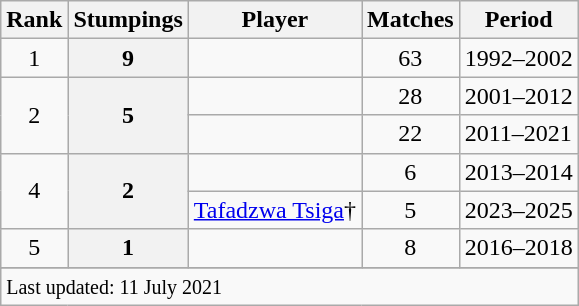<table class="wikitable plainrowheaders sortable">
<tr>
<th scope=col>Rank</th>
<th scope=col>Stumpings</th>
<th scope=col>Player</th>
<th scope=col>Matches</th>
<th scope=col>Period</th>
</tr>
<tr>
<td align=center>1</td>
<th scope=row style=text-align:center;>9</th>
<td></td>
<td align=center>63</td>
<td>1992–2002</td>
</tr>
<tr>
<td align=center rowspan=2>2</td>
<th scope=row style=text-align:center; rowspan=2>5</th>
<td></td>
<td align=center>28</td>
<td>2001–2012</td>
</tr>
<tr>
<td></td>
<td align=center>22</td>
<td>2011–2021</td>
</tr>
<tr>
<td rowspan="2" align="center">4</td>
<th rowspan="2" scope="row" style="text-align:center;">2</th>
<td></td>
<td align=center>6</td>
<td>2013–2014</td>
</tr>
<tr>
<td><a href='#'>Tafadzwa Tsiga</a>†</td>
<td align="center">5</td>
<td>2023–2025</td>
</tr>
<tr>
<td align=center>5</td>
<th scope=row style=text-align:center;>1</th>
<td></td>
<td align=center>8</td>
<td>2016–2018</td>
</tr>
<tr>
</tr>
<tr class=sortbottom>
<td colspan=5><small>Last updated: 11 July 2021</small></td>
</tr>
</table>
